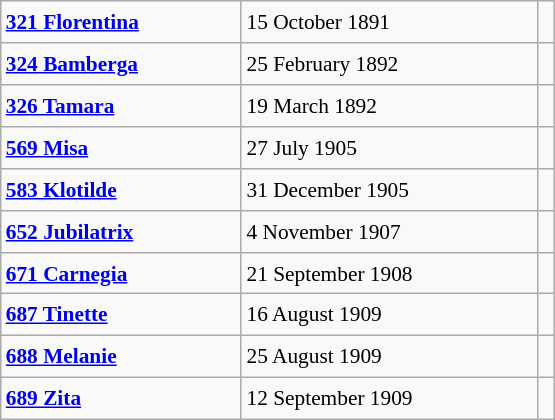<table class="wikitable" style="font-size: 89%; float: left; width: 26em; margin-right: 1em; height: 280px">
<tr>
<td><strong><a href='#'>321 Florentina</a></strong></td>
<td>15 October 1891</td>
<td></td>
</tr>
<tr>
<td><strong><a href='#'>324 Bamberga</a></strong></td>
<td>25 February 1892</td>
<td></td>
</tr>
<tr>
<td><strong><a href='#'>326 Tamara</a></strong></td>
<td>19 March 1892</td>
<td></td>
</tr>
<tr>
<td><strong><a href='#'>569 Misa</a></strong></td>
<td>27 July 1905</td>
<td></td>
</tr>
<tr>
<td><strong><a href='#'>583 Klotilde</a></strong></td>
<td>31 December 1905</td>
<td></td>
</tr>
<tr>
<td><strong><a href='#'>652 Jubilatrix</a></strong></td>
<td>4 November 1907</td>
<td></td>
</tr>
<tr>
<td><strong><a href='#'>671 Carnegia</a></strong></td>
<td>21 September 1908</td>
<td></td>
</tr>
<tr>
<td><strong><a href='#'>687 Tinette</a></strong></td>
<td>16 August 1909</td>
<td></td>
</tr>
<tr>
<td><strong><a href='#'>688 Melanie</a></strong></td>
<td>25 August 1909</td>
<td></td>
</tr>
<tr>
<td><strong><a href='#'>689 Zita</a></strong></td>
<td>12 September 1909</td>
<td></td>
</tr>
</table>
